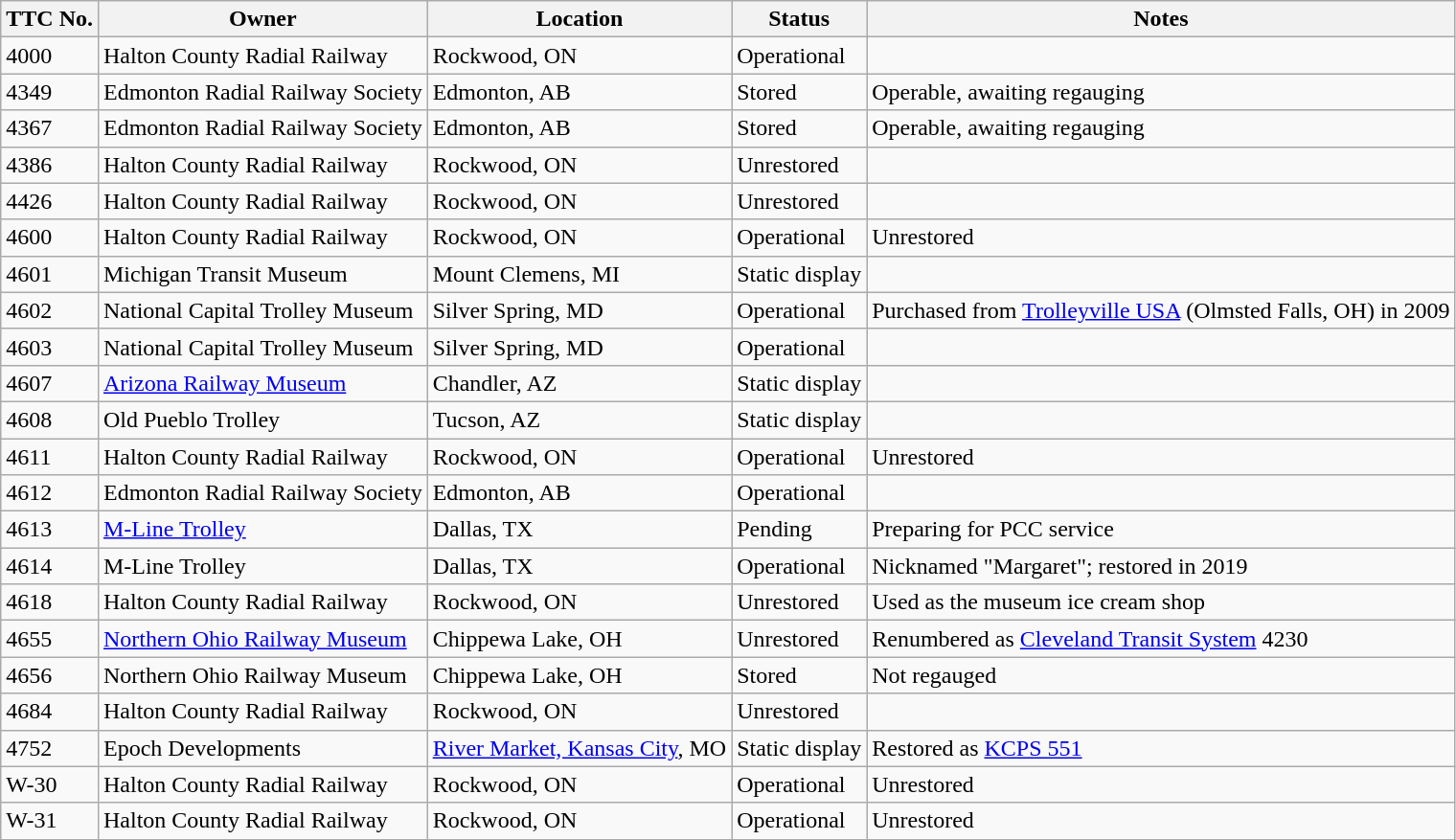<table class="wikitable sortable">
<tr>
<th>TTC No.</th>
<th>Owner</th>
<th>Location</th>
<th>Status</th>
<th class="unsortable">Notes</th>
</tr>
<tr>
<td>4000</td>
<td>Halton County Radial Railway</td>
<td>Rockwood, ON</td>
<td>Operational</td>
<td></td>
</tr>
<tr>
<td>4349</td>
<td>Edmonton Radial Railway Society</td>
<td>Edmonton, AB</td>
<td>Stored</td>
<td>Operable, awaiting regauging</td>
</tr>
<tr>
<td>4367</td>
<td>Edmonton Radial Railway Society</td>
<td>Edmonton, AB</td>
<td>Stored</td>
<td>Operable, awaiting regauging</td>
</tr>
<tr>
<td>4386</td>
<td>Halton County Radial Railway</td>
<td>Rockwood, ON</td>
<td>Unrestored</td>
<td></td>
</tr>
<tr>
<td>4426</td>
<td>Halton County Radial Railway</td>
<td>Rockwood, ON</td>
<td>Unrestored</td>
<td></td>
</tr>
<tr>
<td>4600</td>
<td>Halton County Radial Railway</td>
<td>Rockwood, ON</td>
<td>Operational</td>
<td>Unrestored</td>
</tr>
<tr>
<td>4601</td>
<td>Michigan Transit Museum</td>
<td>Mount Clemens, MI</td>
<td>Static display</td>
<td></td>
</tr>
<tr>
<td>4602</td>
<td>National Capital Trolley Museum</td>
<td>Silver Spring, MD</td>
<td>Operational</td>
<td>Purchased from <a href='#'>Trolleyville USA</a> (Olmsted Falls, OH) in 2009</td>
</tr>
<tr>
<td>4603</td>
<td>National Capital Trolley Museum</td>
<td>Silver Spring, MD</td>
<td>Operational</td>
<td></td>
</tr>
<tr>
<td>4607</td>
<td><a href='#'>Arizona Railway Museum</a></td>
<td>Chandler, AZ</td>
<td>Static display</td>
<td></td>
</tr>
<tr>
<td>4608</td>
<td>Old Pueblo Trolley</td>
<td>Tucson, AZ</td>
<td>Static display</td>
<td></td>
</tr>
<tr>
<td>4611</td>
<td>Halton County Radial Railway</td>
<td>Rockwood, ON</td>
<td>Operational</td>
<td>Unrestored</td>
</tr>
<tr>
<td>4612</td>
<td>Edmonton Radial Railway Society</td>
<td>Edmonton, AB</td>
<td>Operational</td>
<td></td>
</tr>
<tr>
<td>4613</td>
<td><a href='#'>M-Line Trolley</a></td>
<td>Dallas, TX</td>
<td>Pending</td>
<td>Preparing for PCC service</td>
</tr>
<tr>
<td>4614</td>
<td>M-Line Trolley</td>
<td>Dallas, TX</td>
<td>Operational</td>
<td>Nicknamed "Margaret"; restored in 2019</td>
</tr>
<tr>
<td>4618</td>
<td>Halton County Radial Railway</td>
<td>Rockwood, ON</td>
<td>Unrestored</td>
<td>Used as the museum ice cream shop</td>
</tr>
<tr>
<td>4655</td>
<td><a href='#'>Northern Ohio Railway Museum</a></td>
<td>Chippewa Lake, OH</td>
<td>Unrestored</td>
<td>Renumbered as <a href='#'>Cleveland Transit System</a> 4230</td>
</tr>
<tr>
<td>4656</td>
<td>Northern Ohio Railway Museum</td>
<td>Chippewa Lake, OH</td>
<td>Stored</td>
<td>Not regauged</td>
</tr>
<tr>
<td>4684</td>
<td>Halton County Radial Railway</td>
<td>Rockwood, ON</td>
<td>Unrestored</td>
<td></td>
</tr>
<tr>
<td>4752</td>
<td>Epoch Developments</td>
<td><a href='#'>River Market, Kansas City</a>, MO</td>
<td>Static display</td>
<td>Restored as <a href='#'>KCPS 551</a></td>
</tr>
<tr>
<td>W-30</td>
<td>Halton County Radial Railway</td>
<td>Rockwood, ON</td>
<td>Operational</td>
<td>Unrestored</td>
</tr>
<tr>
<td>W-31</td>
<td>Halton County Radial Railway</td>
<td>Rockwood, ON</td>
<td>Operational</td>
<td>Unrestored</td>
</tr>
<tr>
</tr>
</table>
